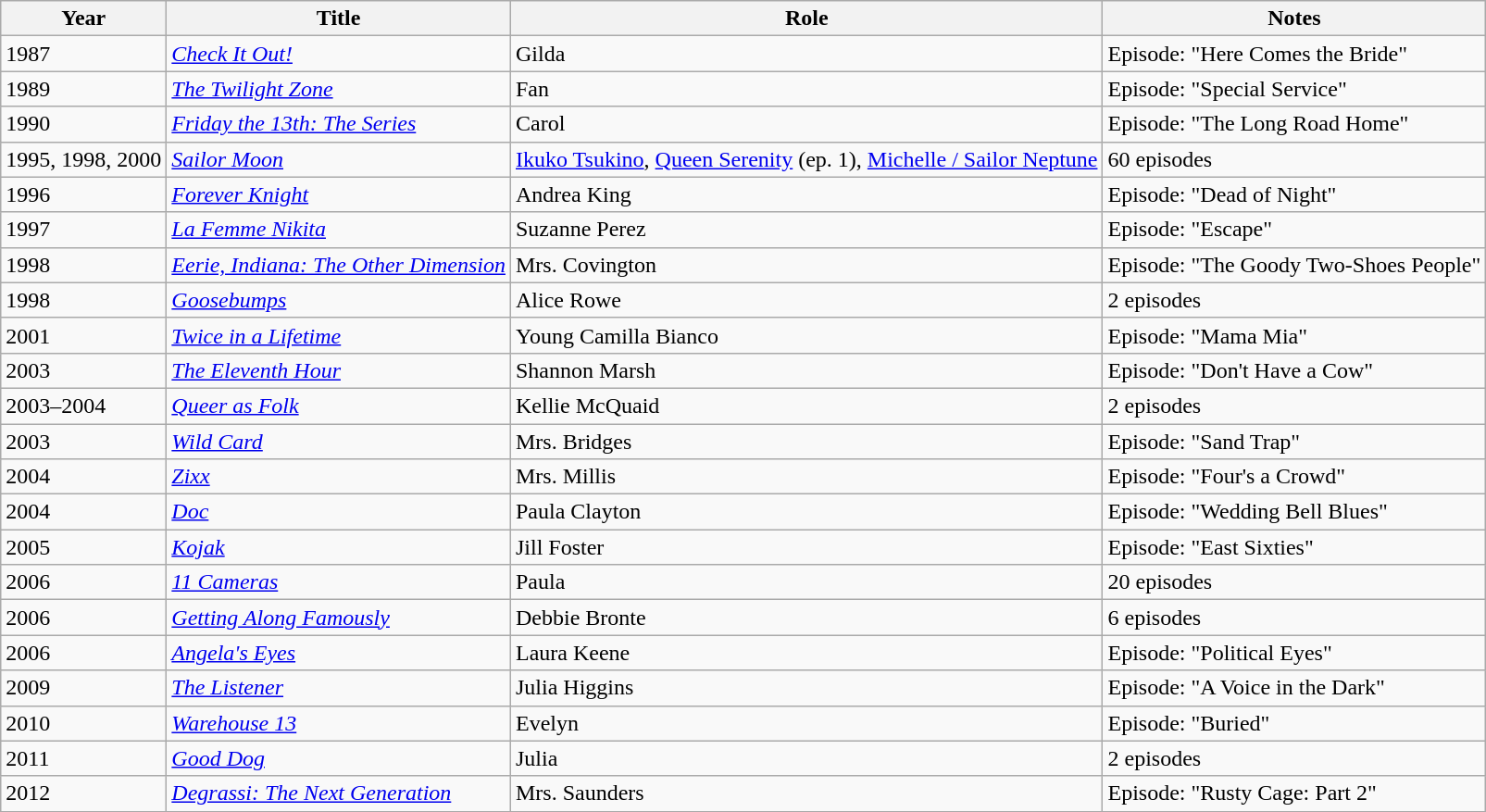<table class="wikitable sortable">
<tr>
<th>Year</th>
<th>Title</th>
<th>Role</th>
<th class="unsortable">Notes</th>
</tr>
<tr>
<td>1987</td>
<td><em><a href='#'>Check It Out!</a></em></td>
<td>Gilda</td>
<td>Episode: "Here Comes the Bride"</td>
</tr>
<tr>
<td>1989</td>
<td data-sort-value="Twilight Zone, The"><em><a href='#'>The Twilight Zone</a></em></td>
<td>Fan</td>
<td>Episode: "Special Service"</td>
</tr>
<tr>
<td>1990</td>
<td><em><a href='#'>Friday the 13th: The Series</a></em></td>
<td>Carol</td>
<td>Episode: "The Long Road Home"</td>
</tr>
<tr>
<td>1995, 1998, 2000</td>
<td><em><a href='#'>Sailor Moon</a></em></td>
<td><a href='#'>Ikuko Tsukino</a>, <a href='#'>Queen Serenity</a> (ep. 1), <a href='#'>Michelle / Sailor Neptune</a></td>
<td>60 episodes</td>
</tr>
<tr>
<td>1996</td>
<td><em><a href='#'>Forever Knight</a></em></td>
<td>Andrea King</td>
<td>Episode: "Dead of Night"</td>
</tr>
<tr>
<td>1997</td>
<td><em><a href='#'>La Femme Nikita</a></em></td>
<td>Suzanne Perez</td>
<td>Episode: "Escape"</td>
</tr>
<tr>
<td>1998</td>
<td><em><a href='#'>Eerie, Indiana: The Other Dimension</a></em></td>
<td>Mrs. Covington</td>
<td>Episode: "The Goody Two-Shoes People"</td>
</tr>
<tr>
<td>1998</td>
<td><em><a href='#'>Goosebumps</a></em></td>
<td>Alice Rowe</td>
<td>2 episodes</td>
</tr>
<tr>
<td>2001</td>
<td><em><a href='#'>Twice in a Lifetime</a></em></td>
<td>Young Camilla Bianco</td>
<td>Episode: "Mama Mia"</td>
</tr>
<tr>
<td>2003</td>
<td data-sort-value="Eleventh Hour, The"><em><a href='#'>The Eleventh Hour</a></em></td>
<td>Shannon Marsh</td>
<td>Episode: "Don't Have a Cow"</td>
</tr>
<tr>
<td>2003–2004</td>
<td><em><a href='#'>Queer as Folk</a></em></td>
<td>Kellie McQuaid</td>
<td>2 episodes</td>
</tr>
<tr>
<td>2003</td>
<td><em><a href='#'>Wild Card</a></em></td>
<td>Mrs. Bridges</td>
<td>Episode: "Sand Trap"</td>
</tr>
<tr>
<td>2004</td>
<td><em><a href='#'>Zixx</a></em></td>
<td>Mrs. Millis</td>
<td>Episode: "Four's a Crowd"</td>
</tr>
<tr>
<td>2004</td>
<td><em><a href='#'>Doc</a></em></td>
<td>Paula Clayton</td>
<td>Episode: "Wedding Bell Blues"</td>
</tr>
<tr>
<td>2005</td>
<td><em><a href='#'>Kojak</a></em></td>
<td>Jill Foster</td>
<td>Episode: "East Sixties"</td>
</tr>
<tr>
<td>2006</td>
<td><em><a href='#'>11 Cameras</a></em></td>
<td>Paula</td>
<td>20 episodes</td>
</tr>
<tr>
<td>2006</td>
<td><em><a href='#'>Getting Along Famously</a></em></td>
<td>Debbie Bronte</td>
<td>6 episodes</td>
</tr>
<tr>
<td>2006</td>
<td><em><a href='#'>Angela's Eyes</a></em></td>
<td>Laura Keene</td>
<td>Episode: "Political Eyes"</td>
</tr>
<tr>
<td>2009</td>
<td data-sort-value="Listener, The"><em><a href='#'>The Listener</a></em></td>
<td>Julia Higgins</td>
<td>Episode: "A Voice in the Dark"</td>
</tr>
<tr>
<td>2010</td>
<td><em><a href='#'>Warehouse 13</a></em></td>
<td>Evelyn</td>
<td>Episode: "Buried"</td>
</tr>
<tr>
<td>2011</td>
<td><em><a href='#'>Good Dog</a></em></td>
<td>Julia</td>
<td>2 episodes</td>
</tr>
<tr>
<td>2012</td>
<td><em><a href='#'>Degrassi: The Next Generation</a></em></td>
<td>Mrs. Saunders</td>
<td>Episode: "Rusty Cage: Part 2"</td>
</tr>
</table>
